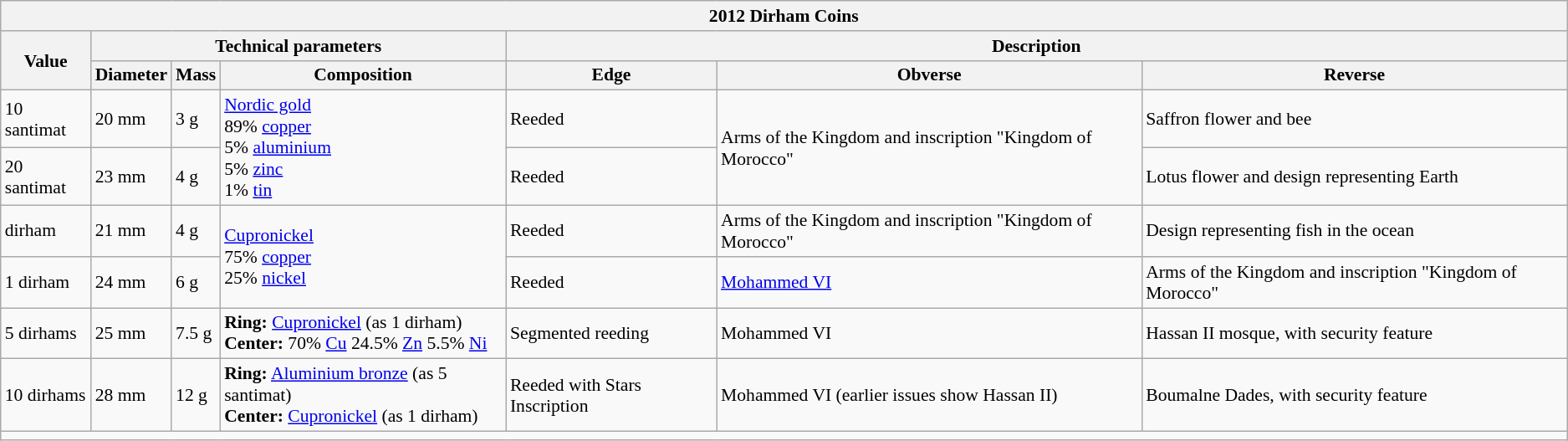<table class="wikitable" style="font-size: 90%">
<tr>
<th colspan="8">2012 Dirham Coins </th>
</tr>
<tr>
<th rowspan="2">Value</th>
<th colspan="3">Technical parameters</th>
<th colspan="3">Description</th>
</tr>
<tr>
<th>Diameter</th>
<th>Mass</th>
<th>Composition</th>
<th>Edge</th>
<th>Obverse</th>
<th>Reverse</th>
</tr>
<tr>
<td>10 santimat</td>
<td>20 mm</td>
<td>3 g</td>
<td rowspan="2"><a href='#'>Nordic gold</a><br>89% <a href='#'>copper</a><br>5% <a href='#'>aluminium</a><br>5% <a href='#'>zinc</a><br>1% <a href='#'>tin</a></td>
<td>Reeded</td>
<td rowspan="2">Arms of the Kingdom and inscription "Kingdom of Morocco"</td>
<td>Saffron flower and bee</td>
</tr>
<tr>
<td>20 santimat</td>
<td>23 mm</td>
<td>4 g</td>
<td>Reeded</td>
<td>Lotus flower and design representing Earth</td>
</tr>
<tr>
<td> dirham</td>
<td>21 mm</td>
<td>4 g</td>
<td rowspan="2"><a href='#'>Cupronickel</a><br>75% <a href='#'>copper</a><br>25% <a href='#'>nickel</a></td>
<td>Reeded</td>
<td>Arms of the Kingdom and inscription "Kingdom of Morocco"</td>
<td>Design representing fish in the ocean</td>
</tr>
<tr>
<td>1 dirham</td>
<td>24 mm</td>
<td>6 g</td>
<td>Reeded</td>
<td><a href='#'>Mohammed VI</a></td>
<td>Arms of the Kingdom and inscription "Kingdom of Morocco"</td>
</tr>
<tr>
<td>5 dirhams</td>
<td>25 mm</td>
<td>7.5 g</td>
<td><strong>Ring:</strong> <a href='#'>Cupronickel</a> (as 1 dirham)<br> <strong>Center:</strong> 70% <a href='#'>Cu</a> 24.5% <a href='#'>Zn</a> 5.5% <a href='#'>Ni</a></td>
<td>Segmented reeding</td>
<td>Mohammed VI</td>
<td>Hassan II mosque, with security feature</td>
</tr>
<tr>
<td>10 dirhams</td>
<td>28 mm</td>
<td>12 g</td>
<td><strong>Ring:</strong> <a href='#'>Aluminium bronze</a> (as 5 santimat)<br><strong>Center:</strong> <a href='#'>Cupronickel</a> (as 1 dirham)</td>
<td>Reeded with Stars Inscription</td>
<td>Mohammed VI (earlier issues show Hassan II)</td>
<td>Boumalne Dades, with security feature</td>
</tr>
<tr>
<td colspan="8"></td>
</tr>
</table>
